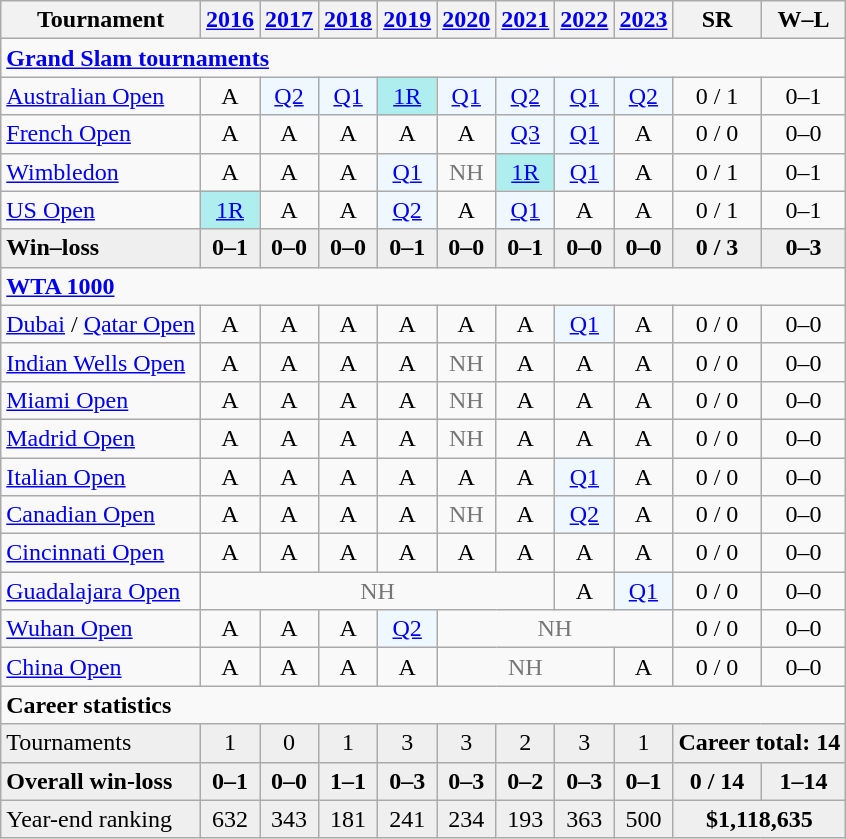<table class="wikitable" style="text-align:center">
<tr>
<th>Tournament</th>
<th><a href='#'>2016</a></th>
<th><a href='#'>2017</a></th>
<th><a href='#'>2018</a></th>
<th><a href='#'>2019</a></th>
<th><a href='#'>2020</a></th>
<th><a href='#'>2021</a></th>
<th><a href='#'>2022</a></th>
<th><a href='#'>2023</a></th>
<th>SR</th>
<th>W–L</th>
</tr>
<tr>
<td colspan="12" align="left"><strong><a href='#'>Grand Slam tournaments</a></strong></td>
</tr>
<tr>
<td align="left"><a href='#'>Australian Open</a></td>
<td>A</td>
<td bgcolor="f0f8ff"><a href='#'>Q2</a></td>
<td bgcolor="f0f8ff"><a href='#'>Q1</a></td>
<td bgcolor="afeeee"><a href='#'>1R</a></td>
<td bgcolor="f0f8ff"><a href='#'>Q1</a></td>
<td bgcolor="f0f8ff"><a href='#'>Q2</a></td>
<td bgcolor="f0f8ff"><a href='#'>Q1</a></td>
<td bgcolor="f0f8ff"><a href='#'>Q2</a></td>
<td>0 / 1</td>
<td>0–1</td>
</tr>
<tr>
<td align="left"><a href='#'>French Open</a></td>
<td>A</td>
<td>A</td>
<td>A</td>
<td>A</td>
<td>A</td>
<td bgcolor="f0f8ff"><a href='#'>Q3</a></td>
<td bgcolor="f0f8ff"><a href='#'>Q1</a></td>
<td>A</td>
<td>0 / 0</td>
<td>0–0</td>
</tr>
<tr>
<td align="left"><a href='#'>Wimbledon</a></td>
<td>A</td>
<td>A</td>
<td>A</td>
<td bgcolor="f0f8ff"><a href='#'>Q1</a></td>
<td style="color:#767676">NH</td>
<td bgcolor="afeeee"><a href='#'>1R</a></td>
<td bgcolor="f0f8ff"><a href='#'>Q1</a></td>
<td>A</td>
<td>0 / 1</td>
<td>0–1</td>
</tr>
<tr>
<td align="left"><a href='#'>US Open</a></td>
<td bgcolor="afeeee"><a href='#'>1R</a></td>
<td>A</td>
<td>A</td>
<td bgcolor="f0f8ff"><a href='#'>Q2</a></td>
<td>A</td>
<td bgcolor="f0f8ff"><a href='#'>Q1</a></td>
<td>A</td>
<td>A</td>
<td>0 / 1</td>
<td>0–1</td>
</tr>
<tr style="background:#efefef;font-weight:bold">
<td align="left">Win–loss</td>
<td>0–1</td>
<td>0–0</td>
<td>0–0</td>
<td>0–1</td>
<td>0–0</td>
<td>0–1</td>
<td>0–0</td>
<td>0–0</td>
<td>0 / 3</td>
<td>0–3</td>
</tr>
<tr>
<td colspan="12" align="left"><strong><a href='#'>WTA 1000</a></strong></td>
</tr>
<tr>
<td align=left><a href='#'>Dubai</a> / <a href='#'>Qatar Open</a></td>
<td>A</td>
<td>A</td>
<td>A</td>
<td>A</td>
<td>A</td>
<td>A</td>
<td bgcolor=f0f8ff><a href='#'>Q1</a></td>
<td>A</td>
<td>0 / 0</td>
<td>0–0</td>
</tr>
<tr>
<td align=left><a href='#'>Indian Wells Open</a></td>
<td>A</td>
<td>A</td>
<td>A</td>
<td>A</td>
<td style=color:#767676>NH</td>
<td>A</td>
<td>A</td>
<td>A</td>
<td>0 / 0</td>
<td>0–0</td>
</tr>
<tr>
<td align=left><a href='#'>Miami Open</a></td>
<td>A</td>
<td>A</td>
<td>A</td>
<td>A</td>
<td style=color:#767676>NH</td>
<td>A</td>
<td>A</td>
<td>A</td>
<td>0 / 0</td>
<td>0–0</td>
</tr>
<tr>
<td align=left><a href='#'>Madrid Open</a></td>
<td>A</td>
<td>A</td>
<td>A</td>
<td>A</td>
<td style=color:#767676>NH</td>
<td>A</td>
<td>A</td>
<td>A</td>
<td>0 / 0</td>
<td>0–0</td>
</tr>
<tr>
<td align=left><a href='#'>Italian Open</a></td>
<td>A</td>
<td>A</td>
<td>A</td>
<td>A</td>
<td>A</td>
<td>A</td>
<td bgcolor=f0f8ff><a href='#'>Q1</a></td>
<td>A</td>
<td>0 / 0</td>
<td>0–0</td>
</tr>
<tr>
<td align=left><a href='#'>Canadian Open</a></td>
<td>A</td>
<td>A</td>
<td>A</td>
<td>A</td>
<td style=color:#767676>NH</td>
<td>A</td>
<td bgcolor=f0f8ff><a href='#'>Q2</a></td>
<td>A</td>
<td>0 / 0</td>
<td>0–0</td>
</tr>
<tr>
<td align=left><a href='#'>Cincinnati Open</a></td>
<td>A</td>
<td>A</td>
<td>A</td>
<td>A</td>
<td>A</td>
<td>A</td>
<td>A</td>
<td>A</td>
<td>0 / 0</td>
<td>0–0</td>
</tr>
<tr>
<td align=left><a href='#'>Guadalajara Open</a></td>
<td colspan="6" style=color:#767676>NH</td>
<td>A</td>
<td bgcolor=f0f8ff><a href='#'>Q1</a></td>
<td>0 / 0</td>
<td>0–0</td>
</tr>
<tr>
<td align=left><a href='#'>Wuhan Open</a></td>
<td>A</td>
<td>A</td>
<td>A</td>
<td bgcolor=f0f8ff><a href='#'>Q2</a></td>
<td colspan="4" style=color:#767676>NH</td>
<td>0 / 0</td>
<td>0–0</td>
</tr>
<tr>
<td align=left><a href='#'>China Open</a></td>
<td>A</td>
<td>A</td>
<td>A</td>
<td>A</td>
<td colspan="3" style=color:#767676>NH</td>
<td>A</td>
<td>0 / 0</td>
<td>0–0</td>
</tr>
<tr>
<td colspan="12" align="left"><strong>Career statistics</strong></td>
</tr>
<tr bgcolor="efefef">
<td align=left>Tournaments</td>
<td>1</td>
<td>0</td>
<td>1</td>
<td>3</td>
<td>3</td>
<td>2</td>
<td>3</td>
<td>1</td>
<td colspan="3"><strong>Career total: 14</strong></td>
</tr>
<tr style="background:#efefef;font-weight:bold">
<td align=left>Overall win-loss</td>
<td>0–1</td>
<td>0–0</td>
<td>1–1</td>
<td>0–3</td>
<td>0–3</td>
<td>0–2</td>
<td>0–3</td>
<td>0–1</td>
<td>0 / 14</td>
<td>1–14</td>
</tr>
<tr bgcolor="efefef">
<td align="left">Year-end ranking</td>
<td>632</td>
<td>343</td>
<td>181</td>
<td>241</td>
<td>234</td>
<td>193</td>
<td>363</td>
<td>500</td>
<td colspan="3"><strong>$1,118,635</strong></td>
</tr>
</table>
